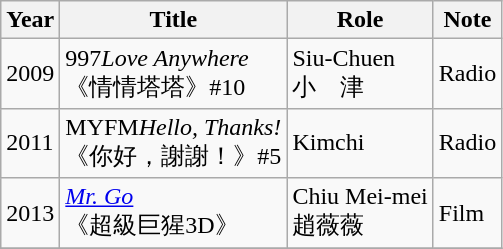<table class="wikitable">
<tr>
<th>Year</th>
<th>Title</th>
<th>Role</th>
<th>Note</th>
</tr>
<tr>
<td>2009</td>
<td>997<em>Love Anywhere</em><br> 《情情塔塔》#10</td>
<td>Siu-Chuen<br>小　津</td>
<td>Radio</td>
</tr>
<tr>
<td>2011</td>
<td>MYFM<em>Hello, Thanks!</em><br> 《你好，謝謝！》#5</td>
<td>Kimchi</td>
<td>Radio</td>
</tr>
<tr>
<td>2013</td>
<td><em><a href='#'>Mr. Go</a></em><br> 《超級巨猩3D》</td>
<td>Chiu Mei-mei<br>趙薇薇</td>
<td>Film</td>
</tr>
<tr>
</tr>
</table>
